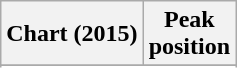<table class="wikitable">
<tr>
<th>Chart (2015)</th>
<th>Peak<br>position</th>
</tr>
<tr>
</tr>
<tr>
</tr>
</table>
